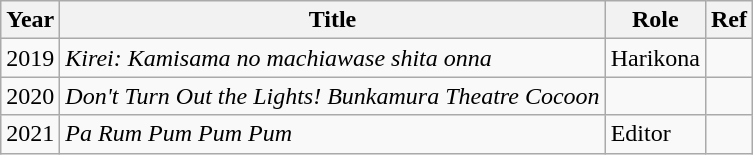<table class="wikitable">
<tr>
<th>Year</th>
<th>Title</th>
<th>Role</th>
<th>Ref</th>
</tr>
<tr>
<td>2019</td>
<td><em>Kirei: Kamisama no machiawase shita onna</em></td>
<td>Harikona</td>
<td></td>
</tr>
<tr>
<td>2020</td>
<td><em>Don't Turn Out the Lights! Bunkamura Theatre Cocoon</em></td>
<td></td>
<td></td>
</tr>
<tr>
<td>2021</td>
<td><em>Pa Rum Pum Pum Pum</em></td>
<td>Editor</td>
<td></td>
</tr>
</table>
